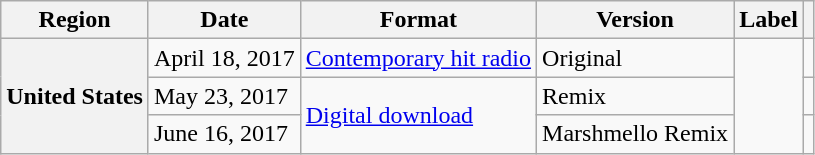<table class="wikitable plainrowheaders">
<tr>
<th scope="col">Region</th>
<th scope="col">Date</th>
<th scope="col">Format</th>
<th scope="col">Version</th>
<th scope="col">Label</th>
<th scope="col"></th>
</tr>
<tr>
<th scope="row" rowspan="3">United States</th>
<td>April 18, 2017</td>
<td><a href='#'>Contemporary hit radio</a></td>
<td>Original</td>
<td rowspan="3"></td>
<td></td>
</tr>
<tr>
<td>May 23, 2017</td>
<td rowspan="2"><a href='#'>Digital download</a></td>
<td>Remix</td>
<td></td>
</tr>
<tr>
<td>June 16, 2017</td>
<td>Marshmello Remix</td>
<td></td>
</tr>
</table>
